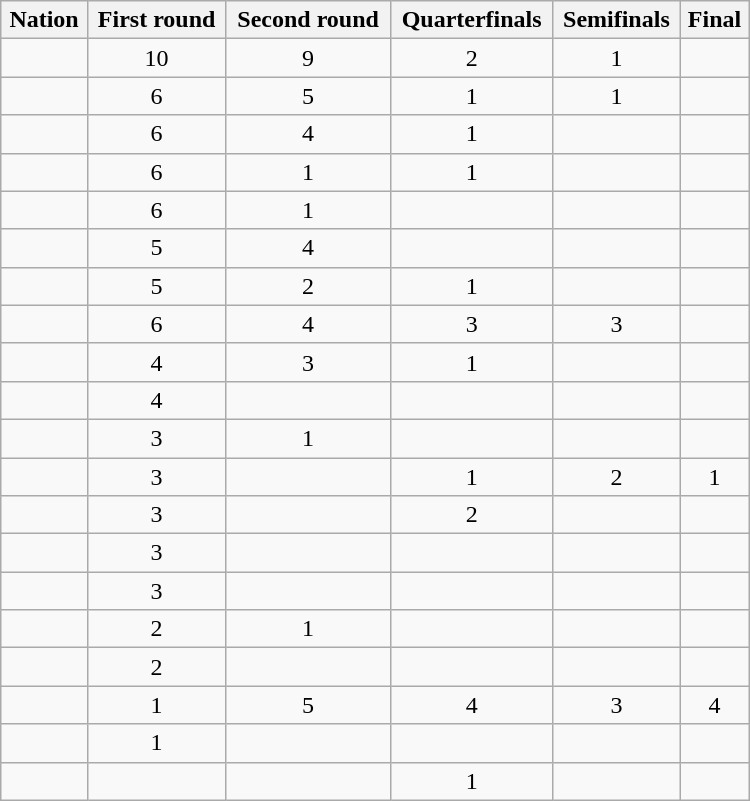<table class="wikitable sortable" style="text-align: center; width:500px ">
<tr>
<th>Nation</th>
<th>First round</th>
<th>Second round</th>
<th>Quarterfinals</th>
<th>Semifinals</th>
<th>Final</th>
</tr>
<tr>
<td></td>
<td>10</td>
<td>9</td>
<td>2</td>
<td>1</td>
<td></td>
</tr>
<tr>
<td></td>
<td>6</td>
<td>5</td>
<td>1</td>
<td>1</td>
<td></td>
</tr>
<tr>
<td></td>
<td>6</td>
<td>4</td>
<td>1</td>
<td></td>
<td></td>
</tr>
<tr>
<td></td>
<td>6</td>
<td>1</td>
<td>1</td>
<td></td>
<td></td>
</tr>
<tr>
<td></td>
<td>6</td>
<td>1</td>
<td></td>
<td></td>
<td></td>
</tr>
<tr>
<td></td>
<td>5</td>
<td>4</td>
<td></td>
<td></td>
<td></td>
</tr>
<tr>
<td></td>
<td>5</td>
<td>2</td>
<td>1</td>
<td></td>
<td></td>
</tr>
<tr>
<td></td>
<td>6</td>
<td>4</td>
<td>3</td>
<td>3</td>
<td></td>
</tr>
<tr>
<td></td>
<td>4</td>
<td>3</td>
<td>1</td>
<td></td>
<td></td>
</tr>
<tr>
<td></td>
<td>4</td>
<td></td>
<td></td>
<td></td>
<td></td>
</tr>
<tr>
<td></td>
<td>3</td>
<td>1</td>
<td></td>
<td></td>
<td></td>
</tr>
<tr>
<td></td>
<td>3</td>
<td></td>
<td>1</td>
<td>2</td>
<td>1</td>
</tr>
<tr>
<td></td>
<td>3</td>
<td></td>
<td>2</td>
<td></td>
<td></td>
</tr>
<tr>
<td></td>
<td>3</td>
<td></td>
<td></td>
<td></td>
<td></td>
</tr>
<tr>
<td></td>
<td>3</td>
<td></td>
<td></td>
<td></td>
<td></td>
</tr>
<tr>
<td></td>
<td>2</td>
<td>1</td>
<td></td>
<td></td>
<td></td>
</tr>
<tr>
<td></td>
<td>2</td>
<td></td>
<td></td>
<td></td>
<td></td>
</tr>
<tr>
<td></td>
<td>1</td>
<td>5</td>
<td>4</td>
<td>3</td>
<td>4</td>
</tr>
<tr>
<td></td>
<td>1</td>
<td></td>
<td></td>
<td></td>
<td></td>
</tr>
<tr>
<td></td>
<td></td>
<td></td>
<td>1</td>
<td></td>
<td></td>
</tr>
</table>
